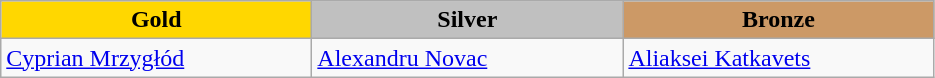<table class="wikitable" style="text-align:left">
<tr align="center">
<td width=200 bgcolor=gold><strong>Gold</strong></td>
<td width=200 bgcolor=silver><strong>Silver</strong></td>
<td width=200 bgcolor=CC9966><strong>Bronze</strong></td>
</tr>
<tr>
<td><a href='#'>Cyprian Mrzygłód</a><br></td>
<td><a href='#'>Alexandru Novac</a><br></td>
<td><a href='#'>Aliaksei Katkavets</a><br></td>
</tr>
</table>
